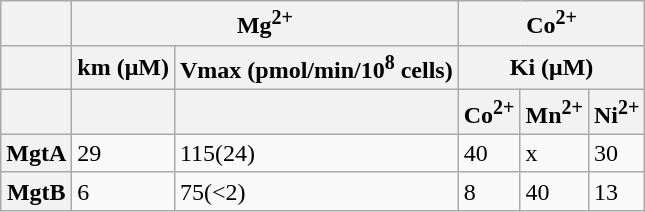<table class="wikitable">
<tr>
<th></th>
<th colspan="2">Mg<sup>2+</sup></th>
<th colspan="3">Co<sup>2+</sup></th>
</tr>
<tr>
<th></th>
<th>km (μM)</th>
<th>Vmax (pmol/min/10<sup>8</sup> cells)</th>
<th colspan="3">Ki (μM)</th>
</tr>
<tr>
<th></th>
<th></th>
<th></th>
<th>Co<sup>2+</sup></th>
<th>Mn<sup>2+</sup></th>
<th>Ni<sup>2+</sup></th>
</tr>
<tr>
<th>MgtA</th>
<td>29</td>
<td>115(24)</td>
<td>40</td>
<td>x</td>
<td>30</td>
</tr>
<tr>
<th>MgtB</th>
<td>6</td>
<td>75(<2)</td>
<td>8</td>
<td>40</td>
<td>13</td>
</tr>
</table>
